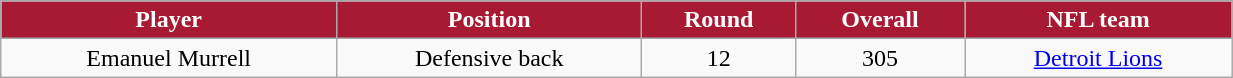<table class="wikitable" width="65%">
<tr align="center" style="background:#A81933;color:#FFFFFF;">
<td><strong>Player</strong></td>
<td><strong>Position</strong></td>
<td><strong>Round</strong></td>
<td><strong>Overall</strong></td>
<td><strong>NFL team</strong></td>
</tr>
<tr align="center" bgcolor="">
<td>Emanuel Murrell</td>
<td>Defensive back</td>
<td>12</td>
<td>305</td>
<td><a href='#'>Detroit Lions</a></td>
</tr>
</table>
